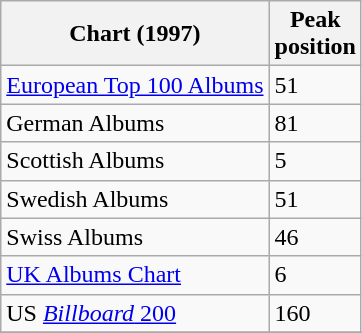<table class="wikitable sortable plainrowheaders">
<tr>
<th scope="col">Chart (1997)</th>
<th scope="col">Peak<br>position</th>
</tr>
<tr>
<td><a href='#'>European Top 100 Albums</a></td>
<td>51</td>
</tr>
<tr style="text-align:left;">
<td>German Albums</td>
<td>81</td>
</tr>
<tr style="text-align:left;">
<td>Scottish Albums</td>
<td>5</td>
</tr>
<tr style="text-align:left;">
<td>Swedish Albums</td>
<td>51</td>
</tr>
<tr style="text-align:left;">
<td>Swiss Albums</td>
<td>46</td>
</tr>
<tr>
<td style="text-align:left;"><a href='#'>UK Albums Chart</a></td>
<td style="text-align:left;">6</td>
</tr>
<tr>
<td style="text-align:left;">US <a href='#'><em>Billboard</em> 200</a></td>
<td style="text-align:left;">160</td>
</tr>
<tr>
</tr>
</table>
